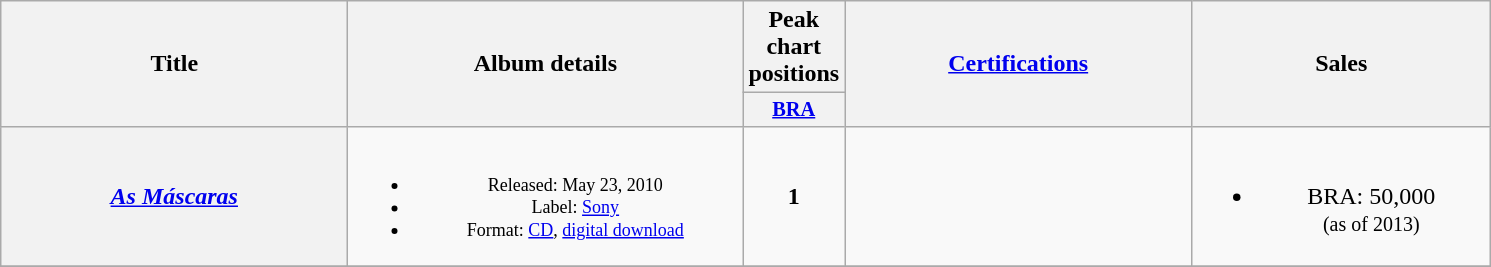<table class="wikitable plainrowheaders" style="text-align:center;" border="1">
<tr>
<th scope="col" rowspan="2" style="width:14em;">Title</th>
<th scope="col" rowspan="2" style="width:16em;">Album details</th>
<th scope="col" colspan="1">Peak chart positions</th>
<th scope="col" rowspan="2" style="width:14em;"><a href='#'>Certifications</a></th>
<th scope="col" rowspan="2" style="width:12em;">Sales</th>
</tr>
<tr>
<th scope="col" style="width:2.75em;font-size:85%;"><a href='#'>BRA</a><br></th>
</tr>
<tr>
<th scope="row"><em><a href='#'>As Máscaras</a></em></th>
<td style="font-size:12px;"><br><ul><li>Released: May 23, 2010</li><li>Label: <a href='#'>Sony</a></li><li>Format: <a href='#'>CD</a>, <a href='#'>digital download</a></li></ul></td>
<td><strong>1</strong></td>
<td></td>
<td><br><ul><li>BRA: 50,000 <br> <small>(as of 2013)</small></li></ul></td>
</tr>
<tr>
</tr>
</table>
